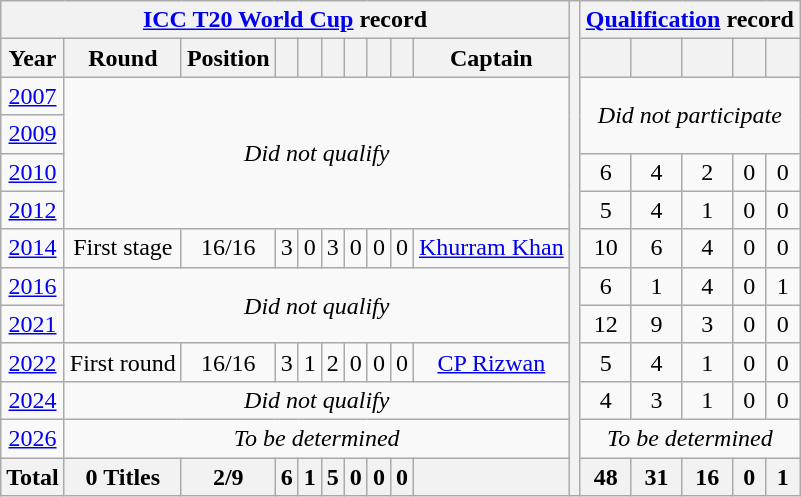<table class="wikitable" style="text-align: center;">
<tr>
<th colspan=10><a href='#'>ICC T20 World Cup</a> record</th>
<th rowspan="14"></th>
<th colspan=5><a href='#'>Qualification</a> record</th>
</tr>
<tr>
<th scope="col">Year</th>
<th scope="col">Round</th>
<th scope="col">Position</th>
<th scope="col"></th>
<th scope="col"></th>
<th scope="col"></th>
<th scope="col"></th>
<th scope="col"></th>
<th scope="col"></th>
<th scope="col">Captain</th>
<th scope="col"></th>
<th scope="col"></th>
<th scope="col"></th>
<th scope="col"></th>
<th scope="col"></th>
</tr>
<tr>
<td> <a href='#'>2007</a></td>
<td colspan="9" rowspan="4"><em>Did not qualify</em></td>
<td colspan="5" rowspan="2"><em>Did not participate</em></td>
</tr>
<tr>
<td> <a href='#'>2009</a></td>
</tr>
<tr>
<td> <a href='#'>2010</a></td>
<td>6</td>
<td>4</td>
<td>2</td>
<td>0</td>
<td>0</td>
</tr>
<tr>
<td> <a href='#'>2012</a></td>
<td>5</td>
<td>4</td>
<td>1</td>
<td>0</td>
<td>0</td>
</tr>
<tr>
<td> <a href='#'>2014</a></td>
<td>First stage</td>
<td>16/16</td>
<td>3</td>
<td>0</td>
<td>3</td>
<td>0</td>
<td>0</td>
<td>0</td>
<td><a href='#'>Khurram Khan</a></td>
<td>10</td>
<td>6</td>
<td>4</td>
<td>0</td>
<td>0</td>
</tr>
<tr>
<td> <a href='#'>2016</a></td>
<td colspan="9" rowspan="2"><em>Did not qualify</em></td>
<td>6</td>
<td>1</td>
<td>4</td>
<td>0</td>
<td>1</td>
</tr>
<tr>
<td>  <a href='#'>2021</a></td>
<td>12</td>
<td>9</td>
<td>3</td>
<td>0</td>
<td>0</td>
</tr>
<tr>
<td> <a href='#'>2022</a></td>
<td>First round</td>
<td>16/16</td>
<td>3</td>
<td>1</td>
<td>2</td>
<td>0</td>
<td>0</td>
<td>0</td>
<td><a href='#'>CP Rizwan</a></td>
<td>5</td>
<td>4</td>
<td>1</td>
<td>0</td>
<td>0</td>
</tr>
<tr>
<td>  <a href='#'>2024</a></td>
<td colspan=9><em>Did not qualify</em></td>
<td>4</td>
<td>3</td>
<td>1</td>
<td>0</td>
<td>0</td>
</tr>
<tr>
<td>  <a href='#'>2026</a></td>
<td colspan=9><em>To be determined</em></td>
<td colspan="5"><em>To be determined</em></td>
</tr>
<tr>
<th><strong>Total</strong></th>
<th><strong>0 Titles</strong></th>
<th><strong>2/9</strong></th>
<th><strong>6</strong></th>
<th><strong>1</strong></th>
<th><strong>5</strong></th>
<th><strong>0</strong></th>
<th><strong>0</strong></th>
<th><strong>0</strong></th>
<th></th>
<th><strong>48</strong></th>
<th><strong>31</strong></th>
<th><strong>16</strong></th>
<th><strong>0</strong></th>
<th><strong>1</strong></th>
</tr>
</table>
